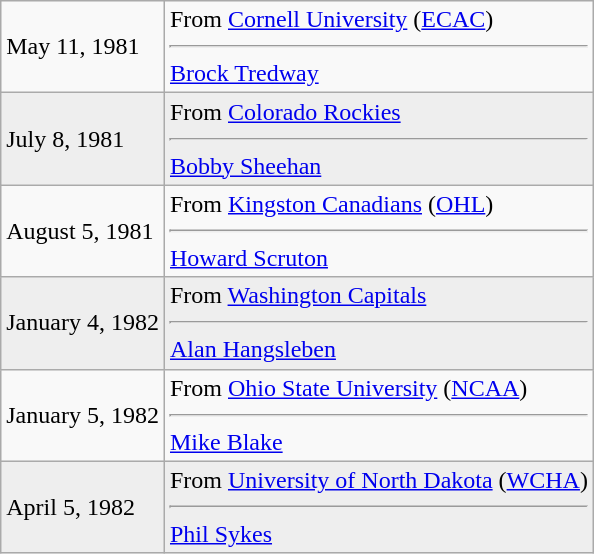<table class="wikitable">
<tr>
<td>May 11, 1981</td>
<td valign="top">From <a href='#'>Cornell University</a> (<a href='#'>ECAC</a>)<hr><a href='#'>Brock Tredway</a></td>
</tr>
<tr style="background:#eee;">
<td>July 8, 1981</td>
<td valign="top">From <a href='#'>Colorado Rockies</a><hr><a href='#'>Bobby Sheehan</a></td>
</tr>
<tr>
<td>August 5, 1981</td>
<td valign="top">From <a href='#'>Kingston Canadians</a> (<a href='#'>OHL</a>)<hr><a href='#'>Howard Scruton</a></td>
</tr>
<tr style="background:#eee;">
<td>January 4, 1982</td>
<td valign="top">From <a href='#'>Washington Capitals</a><hr><a href='#'>Alan Hangsleben</a></td>
</tr>
<tr>
<td>January 5, 1982</td>
<td valign="top">From <a href='#'>Ohio State University</a> (<a href='#'>NCAA</a>)<hr><a href='#'>Mike Blake</a></td>
</tr>
<tr style="background:#eee;">
<td>April 5, 1982</td>
<td valign="top">From <a href='#'>University of North Dakota</a> (<a href='#'>WCHA</a>)<hr><a href='#'>Phil Sykes</a></td>
</tr>
</table>
